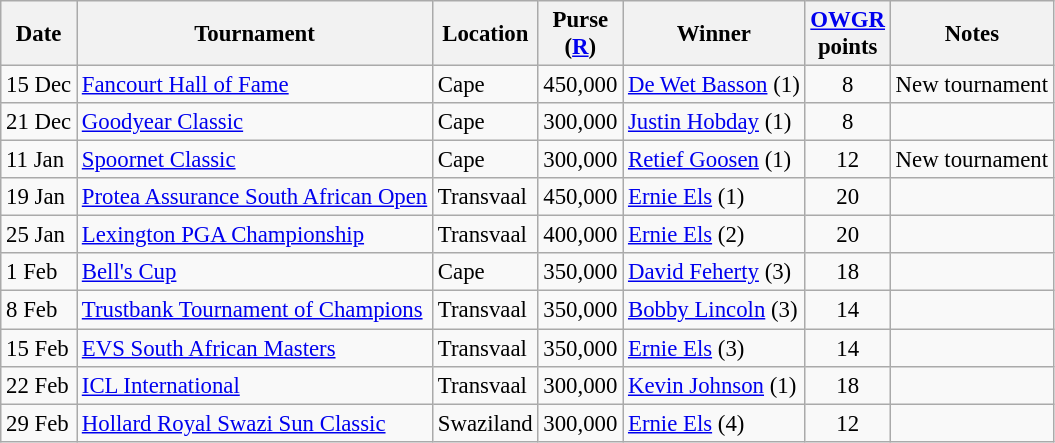<table class="wikitable" style="font-size:95%">
<tr>
<th>Date</th>
<th>Tournament</th>
<th>Location</th>
<th>Purse<br>(<a href='#'>R</a>)</th>
<th>Winner</th>
<th><a href='#'>OWGR</a><br>points</th>
<th>Notes</th>
</tr>
<tr>
<td>15 Dec</td>
<td><a href='#'>Fancourt Hall of Fame</a></td>
<td>Cape</td>
<td align=right>450,000</td>
<td> <a href='#'>De Wet Basson</a> (1)</td>
<td align=center>8</td>
<td>New tournament</td>
</tr>
<tr>
<td>21 Dec</td>
<td><a href='#'>Goodyear Classic</a></td>
<td>Cape</td>
<td align=right>300,000</td>
<td> <a href='#'>Justin Hobday</a> (1)</td>
<td align=center>8</td>
<td></td>
</tr>
<tr>
<td>11 Jan</td>
<td><a href='#'>Spoornet Classic</a></td>
<td>Cape</td>
<td align=right>300,000</td>
<td> <a href='#'>Retief Goosen</a> (1)</td>
<td align=center>12</td>
<td>New tournament</td>
</tr>
<tr>
<td>19 Jan</td>
<td><a href='#'>Protea Assurance South African Open</a></td>
<td>Transvaal</td>
<td align=right>450,000</td>
<td> <a href='#'>Ernie Els</a> (1)</td>
<td align=center>20</td>
<td></td>
</tr>
<tr>
<td>25 Jan</td>
<td><a href='#'>Lexington PGA Championship</a></td>
<td>Transvaal</td>
<td align=right>400,000</td>
<td> <a href='#'>Ernie Els</a> (2)</td>
<td align=center>20</td>
<td></td>
</tr>
<tr>
<td>1 Feb</td>
<td><a href='#'>Bell's Cup</a></td>
<td>Cape</td>
<td align=right>350,000</td>
<td> <a href='#'>David Feherty</a> (3)</td>
<td align=center>18</td>
<td></td>
</tr>
<tr>
<td>8 Feb</td>
<td><a href='#'>Trustbank Tournament of Champions</a></td>
<td>Transvaal</td>
<td align=right>350,000</td>
<td> <a href='#'>Bobby Lincoln</a> (3)</td>
<td align=center>14</td>
<td></td>
</tr>
<tr>
<td>15 Feb</td>
<td><a href='#'>EVS South African Masters</a></td>
<td>Transvaal</td>
<td align=right>350,000</td>
<td> <a href='#'>Ernie Els</a> (3)</td>
<td align=center>14</td>
<td></td>
</tr>
<tr>
<td>22 Feb</td>
<td><a href='#'>ICL International</a></td>
<td>Transvaal</td>
<td align=right>300,000</td>
<td> <a href='#'>Kevin Johnson</a> (1)</td>
<td align=center>18</td>
<td></td>
</tr>
<tr>
<td>29 Feb</td>
<td><a href='#'>Hollard Royal Swazi Sun Classic</a></td>
<td>Swaziland</td>
<td align=right>300,000</td>
<td> <a href='#'>Ernie Els</a> (4)</td>
<td align=center>12</td>
<td></td>
</tr>
</table>
